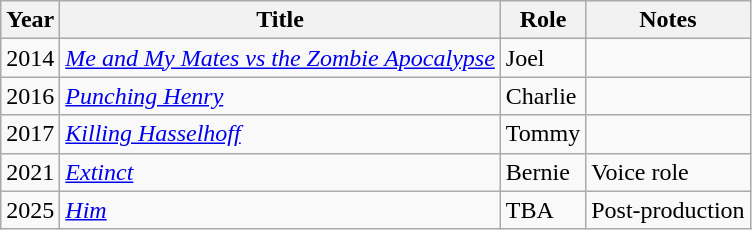<table class="wikitable sortable">
<tr>
<th>Year</th>
<th>Title</th>
<th>Role</th>
<th class="unsortable">Notes</th>
</tr>
<tr>
<td>2014</td>
<td><em><a href='#'>Me and My Mates vs the Zombie Apocalypse</a></em></td>
<td>Joel</td>
<td></td>
</tr>
<tr>
<td>2016</td>
<td><em><a href='#'>Punching Henry</a></em></td>
<td>Charlie</td>
<td></td>
</tr>
<tr>
<td>2017</td>
<td><em><a href='#'>Killing Hasselhoff</a></em></td>
<td>Tommy</td>
<td></td>
</tr>
<tr>
<td>2021</td>
<td><em><a href='#'>Extinct</a></em></td>
<td>Bernie</td>
<td>Voice role</td>
</tr>
<tr>
<td>2025</td>
<td><em><a href='#'>Him</a></em></td>
<td>TBA</td>
<td>Post-production</td>
</tr>
</table>
